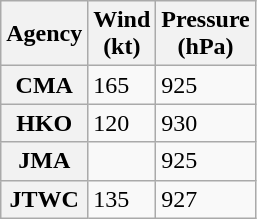<table class="wikitable floatleft">
<tr>
<th>Agency</th>
<th>Wind<br>(kt)</th>
<th>Pressure<br>(hPa)</th>
</tr>
<tr>
<th>CMA</th>
<td>165</td>
<td>925</td>
</tr>
<tr>
<th>HKO</th>
<td>120</td>
<td>930</td>
</tr>
<tr>
<th>JMA</th>
<td></td>
<td>925</td>
</tr>
<tr>
<th>JTWC</th>
<td>135</td>
<td>927</td>
</tr>
</table>
